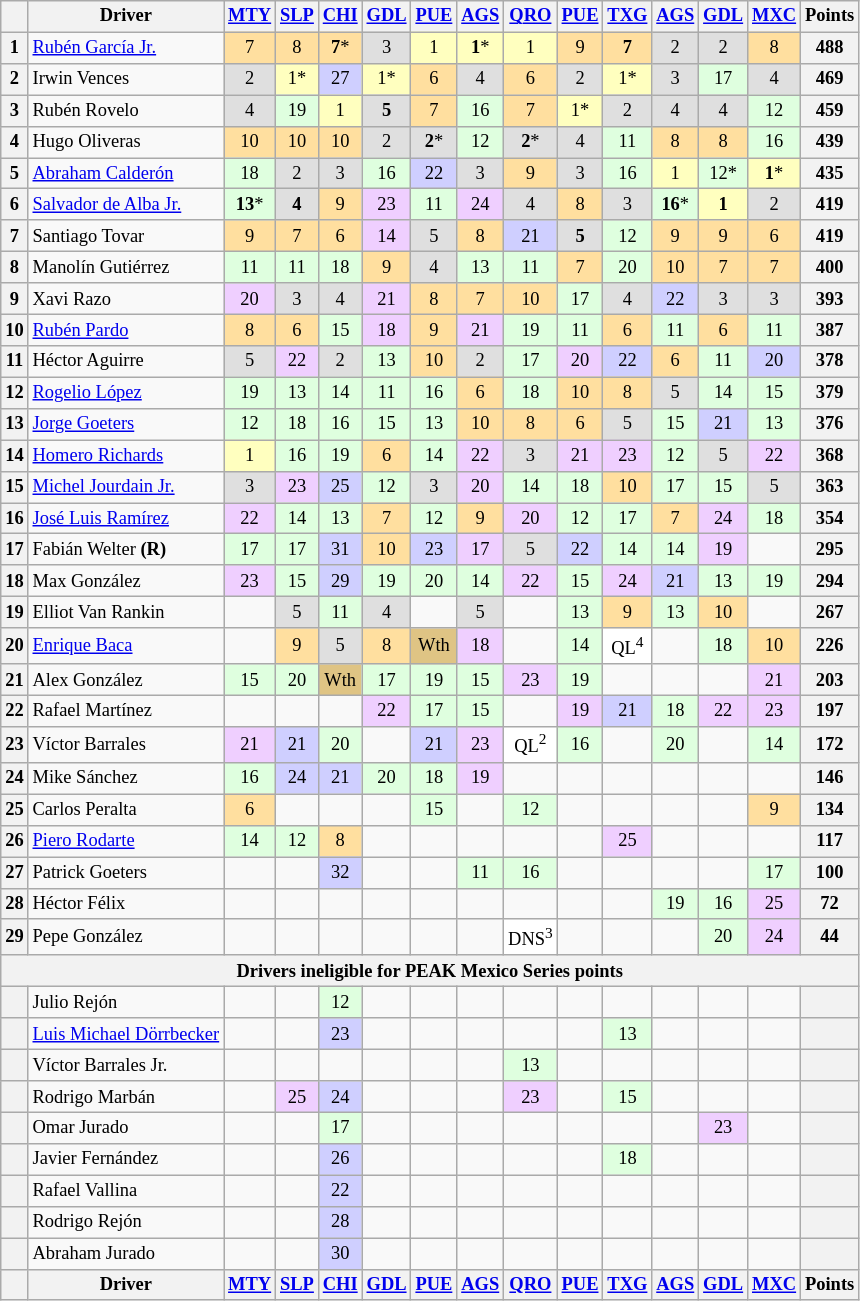<table class="wikitable" style="font-size:77%; text-align:center;">
<tr>
<th></th>
<th>Driver</th>
<th><a href='#'>MTY</a></th>
<th><a href='#'>SLP</a></th>
<th><a href='#'>CHI</a></th>
<th><a href='#'>GDL</a></th>
<th><a href='#'>PUE</a></th>
<th><a href='#'>AGS</a></th>
<th><a href='#'>QRO</a></th>
<th><a href='#'>PUE</a></th>
<th><a href='#'>TXG</a></th>
<th><a href='#'>AGS</a></th>
<th><a href='#'>GDL</a></th>
<th><a href='#'>MXC</a></th>
<th>Points</th>
</tr>
<tr>
<th>1</th>
<td align=left><a href='#'>Rubén García Jr.</a></td>
<td style="background:#FFDF9F;">7</td>
<td style="background:#FFDF9F;">8</td>
<td style="background:#FFDF9F;"><strong>7</strong>*</td>
<td style="background:#DFDFDF;">3</td>
<td style="background:#FFFFBF;">1</td>
<td style="background:#FFFFBF;"><strong>1</strong>*</td>
<td style="background:#FFFFBF;">1</td>
<td style="background:#FFDF9F;">9</td>
<td style="background:#FFDF9F;"><strong>7</strong></td>
<td style="background:#DFDFDF;">2</td>
<td style="background:#DFDFDF;">2</td>
<td style="background:#FFDF9F;">8</td>
<th>488</th>
</tr>
<tr>
<th>2</th>
<td align=left>Irwin Vences</td>
<td style="background:#DFDFDF;">2</td>
<td style="background:#FFFFBF;">1*</td>
<td style="background:#CFCFFF;">27</td>
<td style="background:#FFFFBF;">1*</td>
<td style="background:#FFDF9F;">6</td>
<td style="background:#DFDFDF;">4</td>
<td style="background:#FFDF9F;">6</td>
<td style="background:#DFDFDF;">2</td>
<td style="background:#FFFFBF;">1*</td>
<td style="background:#DFDFDF;">3</td>
<td style="background:#DFFFDF;">17</td>
<td style="background:#DFDFDF;">4</td>
<th>469</th>
</tr>
<tr>
<th>3</th>
<td align=left>Rubén Rovelo</td>
<td style="background:#DFDFDF;">4</td>
<td style="background:#DFFFDF;">19</td>
<td style="background:#FFFFBF;">1</td>
<td style="background:#DFDFDF;"><strong>5</strong></td>
<td style="background:#FFDF9F;">7</td>
<td style="background:#DFFFDF;">16</td>
<td style="background:#FFDF9F;">7</td>
<td style="background:#FFFFBF;">1*</td>
<td style="background:#DFDFDF;">2</td>
<td style="background:#DFDFDF;">4</td>
<td style="background:#DFDFDF;">4</td>
<td style="background:#DFFFDF;">12</td>
<th>459</th>
</tr>
<tr>
<th>4</th>
<td align=left>Hugo Oliveras</td>
<td style="background:#FFDF9F;">10</td>
<td style="background:#FFDF9F;">10</td>
<td style="background:#FFDF9F;">10</td>
<td style="background:#DFDFDF;">2</td>
<td style="background:#DFDFDF;"><strong>2</strong>*</td>
<td style="background:#DFFFDF;">12</td>
<td style="background:#DFDFDF;"><strong>2</strong>*</td>
<td style="background:#DFDFDF;">4</td>
<td style="background:#DFFFDF;">11</td>
<td style="background:#FFDF9F;">8</td>
<td style="background:#FFDF9F;">8</td>
<td style="background:#DFFFDF;">16</td>
<th>439</th>
</tr>
<tr>
<th>5</th>
<td align=left><a href='#'>Abraham Calderón</a></td>
<td style="background:#DFFFDF;">18</td>
<td style="background:#DFDFDF;">2</td>
<td style="background:#DFDFDF;">3</td>
<td style="background:#DFFFDF;">16</td>
<td style="background:#CFCFFF;">22</td>
<td style="background:#DFDFDF;">3</td>
<td style="background:#FFDF9F;">9</td>
<td style="background:#DFDFDF;">3</td>
<td style="background:#DFFFDF;">16</td>
<td style="background:#FFFFBF;">1</td>
<td style="background:#DFFFDF;">12*</td>
<td style="background:#FFFFBF;"><strong>1</strong>*</td>
<th>435</th>
</tr>
<tr>
<th>6</th>
<td align=left><a href='#'>Salvador de Alba Jr.</a></td>
<td style="background:#DFFFDF;"><strong>13</strong>*</td>
<td style="background:#DFDFDF;"><strong>4</strong></td>
<td style="background:#FFDF9F;">9</td>
<td style="background:#EFCFFF;">23</td>
<td style="background:#DFFFDF;">11</td>
<td style="background:#EFCFFF;">24</td>
<td style="background:#DFDFDF;">4</td>
<td style="background:#FFDF9F;">8</td>
<td style="background:#DFDFDF;">3</td>
<td style="background:#DFFFDF;"><strong>16</strong>*</td>
<td style="background:#FFFFBF;"><strong>1</strong></td>
<td style="background:#DFDFDF;">2</td>
<th>419</th>
</tr>
<tr>
<th>7</th>
<td align=left>Santiago Tovar</td>
<td style="background:#FFDF9F;">9</td>
<td style="background:#FFDF9F;">7</td>
<td style="background:#FFDF9F;">6</td>
<td style="background:#EFCFFF;">14</td>
<td style="background:#DFDFDF;">5</td>
<td style="background:#FFDF9F;">8</td>
<td style="background:#CFCFFF;">21</td>
<td style="background:#DFDFDF;"><strong>5</strong></td>
<td style="background:#DFFFDF;">12</td>
<td style="background:#FFDF9F;">9</td>
<td style="background:#FFDF9F;">9</td>
<td style="background:#FFDF9F;">6</td>
<th>419</th>
</tr>
<tr>
<th>8</th>
<td align=left>Manolín Gutiérrez</td>
<td style="background:#DFFFDF;">11</td>
<td style="background:#DFFFDF;">11</td>
<td style="background:#DFFFDF;">18</td>
<td style="background:#FFDF9F;">9</td>
<td style="background:#DFDFDF;">4</td>
<td style="background:#DFFFDF;">13</td>
<td style="background:#DFFFDF;">11</td>
<td style="background:#FFDF9F;">7</td>
<td style="background:#DFFFDF;">20</td>
<td style="background:#FFDF9F;">10</td>
<td style="background:#FFDF9F;">7</td>
<td style="background:#FFDF9F;">7</td>
<th>400</th>
</tr>
<tr>
<th>9</th>
<td align=left>Xavi Razo</td>
<td style="background:#EFCFFF;">20</td>
<td style="background:#DFDFDF;">3</td>
<td style="background:#DFDFDF;">4</td>
<td style="background:#EFCFFF;">21</td>
<td style="background:#FFDF9F;">8</td>
<td style="background:#FFDF9F;">7</td>
<td style="background:#FFDF9F;">10</td>
<td style="background:#DFFFDF;">17</td>
<td style="background:#DFDFDF;">4</td>
<td style="background:#CFCFFF;">22</td>
<td style="background:#DFDFDF;">3</td>
<td style="background:#DFDFDF;">3</td>
<th>393</th>
</tr>
<tr>
<th>10</th>
<td align=left><a href='#'>Rubén Pardo</a></td>
<td style="background:#FFDF9F;">8</td>
<td style="background:#FFDF9F;">6</td>
<td style="background:#DFFFDF;">15</td>
<td style="background:#EFCFFF;">18</td>
<td style="background:#FFDF9F;">9</td>
<td style="background:#EFCFFF;">21</td>
<td style="background:#DFFFDF;">19</td>
<td style="background:#DFFFDF;">11</td>
<td style="background:#FFDF9F;">6</td>
<td style="background:#DFFFDF;">11</td>
<td style="background:#FFDF9F;">6</td>
<td style="background:#DFFFDF;">11</td>
<th>387</th>
</tr>
<tr>
<th>11</th>
<td align=left>Héctor Aguirre</td>
<td style="background:#DFDFDF;">5</td>
<td style="background:#EFCFFF;">22</td>
<td style="background:#DFDFDF;">2</td>
<td style="background:#DFFFDF;">13</td>
<td style="background:#FFDF9F;">10</td>
<td style="background:#DFDFDF;">2</td>
<td style="background:#DFFFDF;">17</td>
<td style="background:#EFCFFF;">20</td>
<td style="background:#CFCFFF;">22</td>
<td style="background:#FFDF9F;">6</td>
<td style="background:#DFFFDF;">11</td>
<td style="background:#CFCFFF;">20</td>
<th>378</th>
</tr>
<tr>
<th>12</th>
<td align=left><a href='#'>Rogelio López</a></td>
<td style="background:#DFFFDF;">19</td>
<td style="background:#DFFFDF;">13</td>
<td style="background:#DFFFDF;">14</td>
<td style="background:#DFFFDF;">11</td>
<td style="background:#DFFFDF;">16</td>
<td style="background:#FFDF9F;">6</td>
<td style="background:#DFFFDF;">18</td>
<td style="background:#FFDF9F;">10</td>
<td style="background:#FFDF9F;">8</td>
<td style="background:#DFDFDF;">5</td>
<td style="background:#DFFFDF;">14</td>
<td style="background:#DFFFDF;">15</td>
<th>379</th>
</tr>
<tr>
<th>13</th>
<td align=left><a href='#'>Jorge Goeters</a></td>
<td style="background:#DFFFDF;">12</td>
<td style="background:#DFFFDF;">18</td>
<td style="background:#DFFFDF;">16</td>
<td style="background:#DFFFDF;">15</td>
<td style="background:#DFFFDF;">13</td>
<td style="background:#FFDF9F;">10</td>
<td style="background:#FFDF9F;">8</td>
<td style="background:#FFDF9F;">6</td>
<td style="background:#DFDFDF;">5</td>
<td style="background:#DFFFDF;">15</td>
<td style="background:#CFCFFF;">21</td>
<td style="background:#DFFFDF;">13</td>
<th>376</th>
</tr>
<tr>
<th>14</th>
<td align=left><a href='#'>Homero Richards</a></td>
<td style="background:#FFFFBF;">1</td>
<td style="background:#DFFFDF;">16</td>
<td style="background:#DFFFDF;">19</td>
<td style="background:#FFDF9F;">6</td>
<td style="background:#DFFFDF;">14</td>
<td style="background:#EFCFFF;">22</td>
<td style="background:#DFDFDF;">3</td>
<td style="background:#EFCFFF;">21</td>
<td style="background:#EFCFFF;">23</td>
<td style="background:#DFFFDF;">12</td>
<td style="background:#DFDFDF;">5</td>
<td style="background:#EFCFFF;">22</td>
<th>368</th>
</tr>
<tr>
<th>15</th>
<td align=left><a href='#'>Michel Jourdain Jr.</a></td>
<td style="background:#DFDFDF;">3</td>
<td style="background:#EFCFFF;">23</td>
<td style="background:#CFCFFF;">25</td>
<td style="background:#DFFFDF;">12</td>
<td style="background:#DFDFDF;">3</td>
<td style="background:#EFCFFF;">20</td>
<td style="background:#DFFFDF;">14</td>
<td style="background:#DFFFDF;">18</td>
<td style="background:#FFDF9F;">10</td>
<td style="background:#DFFFDF;">17</td>
<td style="background:#DFFFDF;">15</td>
<td style="background:#DFDFDF;">5</td>
<th>363</th>
</tr>
<tr>
<th>16</th>
<td align=left><a href='#'>José Luis Ramírez</a></td>
<td style="background:#EFCFFF;">22</td>
<td style="background:#DFFFDF;">14</td>
<td style="background:#DFFFDF;">13</td>
<td style="background:#FFDF9F;">7</td>
<td style="background:#DFFFDF;">12</td>
<td style="background:#FFDF9F;">9</td>
<td style="background:#EFCFFF;">20</td>
<td style="background:#DFFFDF;">12</td>
<td style="background:#DFFFDF;">17</td>
<td style="background:#FFDF9F;">7</td>
<td style="background:#EFCFFF;">24</td>
<td style="background:#DFFFDF;">18</td>
<th>354</th>
</tr>
<tr>
<th>17</th>
<td align=left>Fabián Welter <strong>(R)</strong></td>
<td style="background:#DFFFDF;">17</td>
<td style="background:#DFFFDF;">17</td>
<td style="background:#CFCFFF;">31</td>
<td style="background:#FFDF9F;">10</td>
<td style="background:#CFCFFF;">23</td>
<td style="background:#EFCFFF;">17</td>
<td style="background:#DFDFDF;">5</td>
<td style="background:#CFCFFF;">22</td>
<td style="background:#DFFFDF;">14</td>
<td style="background:#DFFFDF;">14</td>
<td style="background:#EFCFFF;">19</td>
<td></td>
<th>295</th>
</tr>
<tr>
<th>18</th>
<td align=left>Max González</td>
<td style="background:#EFCFFF;">23</td>
<td style="background:#DFFFDF;">15</td>
<td style="background:#CFCFFF;">29</td>
<td style="background:#DFFFDF;">19</td>
<td style="background:#DFFFDF;">20</td>
<td style="background:#DFFFDF;">14</td>
<td style="background:#EFCFFF;">22</td>
<td style="background:#DFFFDF;">15</td>
<td style="background:#EFCFFF;">24</td>
<td style="background:#CFCFFF;">21</td>
<td style="background:#DFFFDF;">13</td>
<td style="background:#DFFFDF;">19</td>
<th>294</th>
</tr>
<tr>
<th>19</th>
<td align=left>Elliot Van Rankin</td>
<td></td>
<td style="background:#DFDFDF;">5</td>
<td style="background:#DFFFDF;">11</td>
<td style="background:#DFDFDF;">4</td>
<td></td>
<td style="background:#DFDFDF;">5</td>
<td></td>
<td style="background:#DFFFDF;">13</td>
<td style="background:#FFDF9F;">9</td>
<td style="background:#DFFFDF;">13</td>
<td style="background:#FFDF9F;">10</td>
<td></td>
<th>267</th>
</tr>
<tr>
<th>20</th>
<td align=left><a href='#'>Enrique Baca</a></td>
<td></td>
<td style="background:#FFDF9F;">9</td>
<td style="background:#DFDFDF;">5</td>
<td style="background:#FFDF9F;">8</td>
<td style="background:#DFC484;">Wth</td>
<td style="background:#EFCFFF;">18</td>
<td></td>
<td style="background:#DFFFDF;">14</td>
<td style="background:#FFFFFF;">QL<sup>4</sup></td>
<td></td>
<td style="background:#DFFFDF;">18</td>
<td style="background:#FFDF9F;">10</td>
<th>226</th>
</tr>
<tr>
<th>21</th>
<td align=left>Alex González</td>
<td style="background:#DFFFDF;">15</td>
<td style="background:#DFFFDF;">20</td>
<td style="background:#DFC484;">Wth</td>
<td style="background:#DFFFDF;">17</td>
<td style="background:#DFFFDF;">19</td>
<td style="background:#DFFFDF;">15</td>
<td style="background:#EFCFFF;">23</td>
<td style="background:#DFFFDF;">19</td>
<td></td>
<td></td>
<td></td>
<td style="background:#EFCFFF;">21</td>
<th>203</th>
</tr>
<tr>
<th>22</th>
<td align=left>Rafael Martínez</td>
<td></td>
<td></td>
<td></td>
<td style="background:#EFCFFF;">22</td>
<td style="background:#DFFFDF;">17</td>
<td style="background:#DFFFDF;">15</td>
<td></td>
<td style="background:#EFCFFF;">19</td>
<td style="background:#CFCFFF;">21</td>
<td style="background:#DFFFDF;">18</td>
<td style="background:#EFCFFF;">22</td>
<td style="background:#EFCFFF;">23</td>
<th>197</th>
</tr>
<tr>
<th>23</th>
<td align=left>Víctor Barrales</td>
<td style="background:#EFCFFF;">21</td>
<td style="background:#CFCFFF;">21</td>
<td style="background:#DFFFDF;">20</td>
<td></td>
<td style="background:#CFCFFF;">21</td>
<td style="background:#EFCFFF;">23</td>
<td style="background:#FFFFFF;">QL<sup>2</sup></td>
<td style="background:#DFFFDF;">16</td>
<td></td>
<td style="background:#DFFFDF;">20</td>
<td></td>
<td style="background:#DFFFDF;">14</td>
<th>172</th>
</tr>
<tr>
<th>24</th>
<td align=left>Mike Sánchez</td>
<td style="background:#DFFFDF;">16</td>
<td style="background:#CFCFFF;">24</td>
<td style="background:#CFCFFF;">21</td>
<td style="background:#DFFFDF;">20</td>
<td style="background:#DFFFDF;">18</td>
<td style="background:#EFCFFF;">19</td>
<td></td>
<td></td>
<td></td>
<td></td>
<td></td>
<td></td>
<th>146</th>
</tr>
<tr>
<th>25</th>
<td align=left>Carlos Peralta</td>
<td style="background:#FFDF9F;">6</td>
<td></td>
<td></td>
<td></td>
<td style="background:#DFFFDF;">15</td>
<td></td>
<td style="background:#DFFFDF;">12</td>
<td></td>
<td></td>
<td></td>
<td></td>
<td style="background:#FFDF9F;">9</td>
<th>134</th>
</tr>
<tr>
<th>26</th>
<td align=left><a href='#'>Piero Rodarte</a></td>
<td style="background:#DFFFDF;">14</td>
<td style="background:#DFFFDF;">12</td>
<td style="background:#FFDF9F;">8</td>
<td></td>
<td></td>
<td></td>
<td></td>
<td></td>
<td style="background:#EFCFFF;">25</td>
<td></td>
<td></td>
<td></td>
<th>117</th>
</tr>
<tr>
<th>27</th>
<td align=left>Patrick Goeters</td>
<td></td>
<td></td>
<td style="background:#CFCFFF;">32</td>
<td></td>
<td></td>
<td style="background:#DFFFDF;">11</td>
<td style="background:#DFFFDF;">16</td>
<td></td>
<td></td>
<td></td>
<td></td>
<td style="background:#DFFFDF;">17</td>
<th>100</th>
</tr>
<tr>
<th>28</th>
<td align=left>Héctor Félix</td>
<td></td>
<td></td>
<td></td>
<td></td>
<td></td>
<td></td>
<td></td>
<td></td>
<td></td>
<td style="background:#DFFFDF;">19</td>
<td style="background:#DFFFDF;">16</td>
<td style="background:#EFCFFF;">25</td>
<th>72</th>
</tr>
<tr>
<th>29</th>
<td align=left>Pepe González</td>
<td></td>
<td></td>
<td></td>
<td></td>
<td></td>
<td></td>
<td style="background:#FFFFFF;">DNS<sup>3</sup></td>
<td></td>
<td></td>
<td></td>
<td style="background:#DFFFDF;">20</td>
<td style="background:#EFCFFF;">24</td>
<th>44</th>
</tr>
<tr>
<th colspan=15>Drivers ineligible for PEAK Mexico Series points</th>
</tr>
<tr>
<th></th>
<td align=left>Julio Rejón</td>
<td></td>
<td></td>
<td style="background:#DFFFDF;">12</td>
<td></td>
<td></td>
<td></td>
<td></td>
<td></td>
<td></td>
<td></td>
<td></td>
<td></td>
<th></th>
</tr>
<tr>
<th></th>
<td align=left><a href='#'>Luis Michael Dörrbecker</a></td>
<td></td>
<td></td>
<td style="background:#CFCFFF;">23</td>
<td></td>
<td></td>
<td></td>
<td></td>
<td></td>
<td style="background:#DFFFDF;">13</td>
<td></td>
<td></td>
<td></td>
<th></th>
</tr>
<tr>
<th></th>
<td align=left>Víctor Barrales Jr.</td>
<td></td>
<td></td>
<td></td>
<td></td>
<td></td>
<td></td>
<td style="background:#DFFFDF;">13</td>
<td></td>
<td></td>
<td></td>
<td></td>
<td></td>
<th></th>
</tr>
<tr>
<th></th>
<td align=left>Rodrigo Marbán</td>
<td></td>
<td style="background:#EFCFFF;">25</td>
<td style="background:#CFCFFF;">24</td>
<td></td>
<td></td>
<td></td>
<td style="background:#EFCFFF;">23</td>
<td></td>
<td style="background:#DFFFDF;">15</td>
<td></td>
<td></td>
<td></td>
<th></th>
</tr>
<tr>
<th></th>
<td align=left>Omar Jurado</td>
<td></td>
<td></td>
<td style="background:#DFFFDF;">17</td>
<td></td>
<td></td>
<td></td>
<td></td>
<td></td>
<td></td>
<td></td>
<td style="background:#EFCFFF;">23</td>
<td></td>
<th></th>
</tr>
<tr>
<th></th>
<td align=left>Javier Fernández</td>
<td></td>
<td></td>
<td style="background:#CFCFFF;">26</td>
<td></td>
<td></td>
<td></td>
<td></td>
<td></td>
<td style="background:#DFFFDF;">18</td>
<td></td>
<td></td>
<td></td>
<th></th>
</tr>
<tr>
<th></th>
<td align=left>Rafael Vallina</td>
<td></td>
<td></td>
<td style="background:#CFCFFF;">22</td>
<td></td>
<td></td>
<td></td>
<td></td>
<td></td>
<td></td>
<td></td>
<td></td>
<td></td>
<th></th>
</tr>
<tr>
<th></th>
<td align=left>Rodrigo Rejón</td>
<td></td>
<td></td>
<td style="background:#CFCFFF;">28</td>
<td></td>
<td></td>
<td></td>
<td></td>
<td></td>
<td></td>
<td></td>
<td></td>
<td></td>
<th></th>
</tr>
<tr>
<th></th>
<td align=left>Abraham Jurado</td>
<td></td>
<td></td>
<td style="background:#CFCFFF;">30</td>
<td></td>
<td></td>
<td></td>
<td></td>
<td></td>
<td></td>
<td></td>
<td></td>
<td></td>
<th></th>
</tr>
<tr>
<th></th>
<th>Driver</th>
<th><a href='#'>MTY</a></th>
<th><a href='#'>SLP</a></th>
<th><a href='#'>CHI</a></th>
<th><a href='#'>GDL</a></th>
<th><a href='#'>PUE</a></th>
<th><a href='#'>AGS</a></th>
<th><a href='#'>QRO</a></th>
<th><a href='#'>PUE</a></th>
<th><a href='#'>TXG</a></th>
<th><a href='#'>AGS</a></th>
<th><a href='#'>GDL</a></th>
<th><a href='#'>MXC</a></th>
<th>Points</th>
</tr>
</table>
